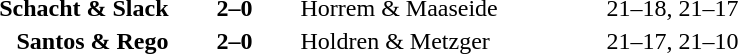<table>
<tr>
<th width=200></th>
<th width=80></th>
<th width=200></th>
<th width=220></th>
</tr>
<tr>
<td align=right><strong>Schacht & Slack</strong></td>
<td align=center><strong>2–0</strong></td>
<td align=left>Horrem & Maaseide</td>
<td>21–18, 21–17</td>
</tr>
<tr>
<td align=right><strong>Santos & Rego</strong></td>
<td align=center><strong>2–0</strong></td>
<td align=left>Holdren & Metzger</td>
<td>21–17, 21–10</td>
</tr>
</table>
